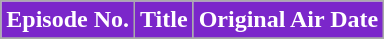<table class="wikitable plainrowheaders">
<tr style="color:white">
<th style="background: #7B26CA;">Episode No.</th>
<th style="background: #7B26CA;">Title</th>
<th style="background: #7B26CA;">Original Air Date</th>
</tr>
<tr>
</tr>
</table>
